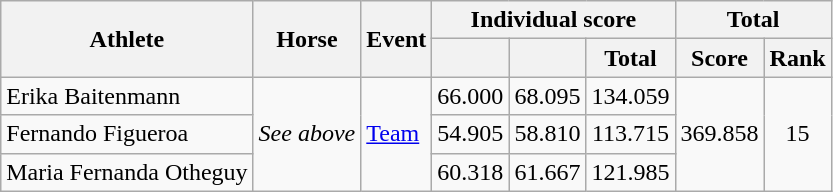<table class=wikitable>
<tr>
<th rowspan="2">Athlete</th>
<th rowspan="2">Horse</th>
<th rowspan="2">Event</th>
<th colspan="3">Individual score</th>
<th colspan="2">Total</th>
</tr>
<tr>
<th></th>
<th></th>
<th>Total</th>
<th>Score</th>
<th>Rank</th>
</tr>
<tr>
<td>Erika Baitenmann</td>
<td rowspan=3><em>See above</em></td>
<td rowspan=3><a href='#'>Team</a></td>
<td align="center">66.000</td>
<td align="center">68.095</td>
<td align="center">134.059</td>
<td align="center" rowspan="3">369.858</td>
<td align="center" rowspan="3">15</td>
</tr>
<tr>
<td>Fernando Figueroa</td>
<td align="center">54.905</td>
<td align="center">58.810</td>
<td align="center">113.715</td>
</tr>
<tr>
<td>Maria Fernanda Otheguy</td>
<td align="center">60.318</td>
<td align="center">61.667</td>
<td align="center">121.985</td>
</tr>
</table>
